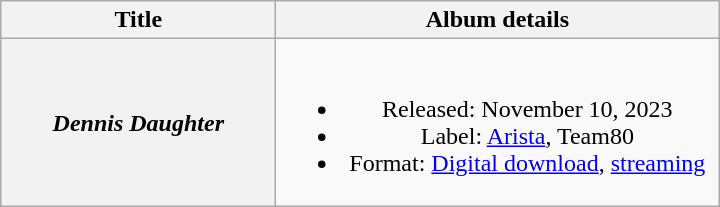<table class="wikitable plainrowheaders" style="text-align:center;">
<tr>
<th scope="col" style="width:11em;">Title</th>
<th scope="col" style="width:18em;">Album details</th>
</tr>
<tr>
<th scope="row"><em>Dennis Daughter</em></th>
<td><br><ul><li>Released: November 10, 2023</li><li>Label: <a href='#'>Arista</a>, Team80</li><li>Format: <a href='#'>Digital download</a>, <a href='#'>streaming</a></li></ul></td>
</tr>
</table>
